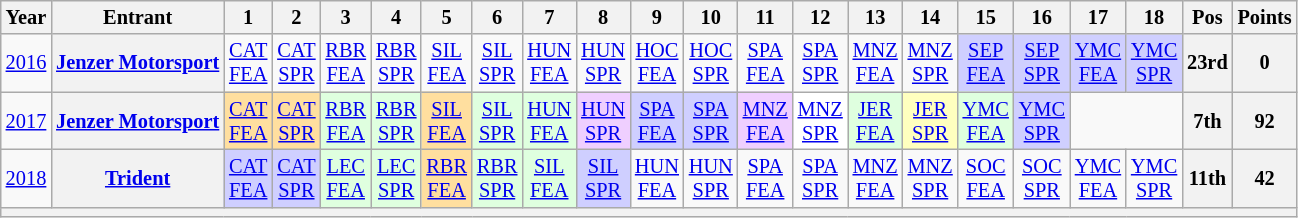<table class="wikitable" style="text-align:center; font-size:85%">
<tr>
<th>Year</th>
<th>Entrant</th>
<th>1</th>
<th>2</th>
<th>3</th>
<th>4</th>
<th>5</th>
<th>6</th>
<th>7</th>
<th>8</th>
<th>9</th>
<th>10</th>
<th>11</th>
<th>12</th>
<th>13</th>
<th>14</th>
<th>15</th>
<th>16</th>
<th>17</th>
<th>18</th>
<th>Pos</th>
<th>Points</th>
</tr>
<tr>
<td><a href='#'>2016</a></td>
<th nowrap><a href='#'>Jenzer Motorsport</a></th>
<td><a href='#'>CAT<br>FEA</a></td>
<td><a href='#'>CAT<br>SPR</a></td>
<td><a href='#'>RBR<br>FEA</a></td>
<td><a href='#'>RBR<br>SPR</a></td>
<td><a href='#'>SIL<br>FEA</a></td>
<td><a href='#'>SIL<br>SPR</a></td>
<td><a href='#'>HUN<br>FEA</a></td>
<td><a href='#'>HUN<br>SPR</a></td>
<td><a href='#'>HOC<br>FEA</a></td>
<td><a href='#'>HOC<br>SPR</a></td>
<td><a href='#'>SPA<br>FEA</a></td>
<td><a href='#'>SPA<br>SPR</a></td>
<td><a href='#'>MNZ<br>FEA</a></td>
<td><a href='#'>MNZ<br>SPR</a></td>
<td style="background:#cfcfff;"><a href='#'>SEP<br>FEA</a><br></td>
<td style="background:#cfcfff;"><a href='#'>SEP<br>SPR</a><br></td>
<td style="background:#cfcfff;"><a href='#'>YMC<br>FEA</a><br></td>
<td style="background:#cfcfff;"><a href='#'>YMC<br>SPR</a><br></td>
<th>23rd</th>
<th>0</th>
</tr>
<tr>
<td><a href='#'>2017</a></td>
<th nowrap><a href='#'>Jenzer Motorsport</a></th>
<td style="background:#FFDF9F;"><a href='#'>CAT<br>FEA</a><br></td>
<td style="background:#FFDF9F;"><a href='#'>CAT<br>SPR</a><br></td>
<td style="background:#DFFFDF;"><a href='#'>RBR<br>FEA</a><br></td>
<td style="background:#DFFFDF;"><a href='#'>RBR<br>SPR</a><br></td>
<td style="background:#FFDF9F;"><a href='#'>SIL<br>FEA</a><br></td>
<td style="background:#DFFFDF;"><a href='#'>SIL<br>SPR</a><br></td>
<td style="background:#DFFFDF;"><a href='#'>HUN<br>FEA</a><br></td>
<td style="background:#EFCFFF;"><a href='#'>HUN<br>SPR</a><br></td>
<td style="background:#CFCFFF;"><a href='#'>SPA<br>FEA</a><br></td>
<td style="background:#CFCFFF;"><a href='#'>SPA<br>SPR</a><br></td>
<td style="background:#EFCFFF;"><a href='#'>MNZ<br>FEA</a><br></td>
<td style="background:#FFFFFF;"><a href='#'>MNZ<br>SPR</a><br></td>
<td style="background:#DFFFDF;"><a href='#'>JER<br>FEA</a><br></td>
<td style="background:#FFFFBF;"><a href='#'>JER<br>SPR</a><br></td>
<td style="background:#DFFFDF;"><a href='#'>YMC<br>FEA</a><br></td>
<td style="background:#CFCFFF;"><a href='#'>YMC<br>SPR</a><br></td>
<td colspan=2></td>
<th>7th</th>
<th>92</th>
</tr>
<tr>
<td><a href='#'>2018</a></td>
<th><a href='#'>Trident</a></th>
<td style="background:#CFCFFF;"><a href='#'>CAT<br>FEA</a><br></td>
<td style="background:#CFCFFF;"><a href='#'>CAT<br>SPR</a><br></td>
<td style="background:#DFFFDF;"><a href='#'>LEC<br>FEA</a><br></td>
<td style="background:#DFFFDF;"><a href='#'>LEC<br>SPR</a><br></td>
<td style="background:#FFDF9F;"><a href='#'>RBR<br>FEA</a><br></td>
<td style="background:#DFFFDF;"><a href='#'>RBR<br>SPR</a><br></td>
<td style="background:#DFFFDF;"><a href='#'>SIL<br>FEA</a><br></td>
<td style="background:#CFCFFF;"><a href='#'>SIL<br>SPR</a><br></td>
<td><a href='#'>HUN<br>FEA</a></td>
<td><a href='#'>HUN<br>SPR</a></td>
<td><a href='#'>SPA<br>FEA</a></td>
<td><a href='#'>SPA<br>SPR</a></td>
<td><a href='#'>MNZ<br>FEA</a></td>
<td><a href='#'>MNZ<br>SPR</a></td>
<td><a href='#'>SOC<br>FEA</a></td>
<td><a href='#'>SOC<br>SPR</a></td>
<td><a href='#'>YMC<br>FEA</a></td>
<td><a href='#'>YMC<br>SPR</a></td>
<th>11th</th>
<th>42</th>
</tr>
<tr>
<th colspan="22"></th>
</tr>
</table>
